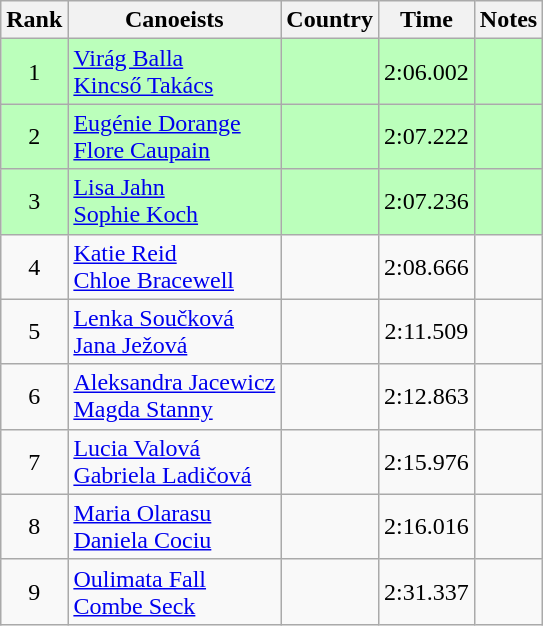<table class="wikitable" style="text-align:center">
<tr>
<th>Rank</th>
<th>Canoeists</th>
<th>Country</th>
<th>Time</th>
<th>Notes</th>
</tr>
<tr bgcolor=bbffbb>
<td>1</td>
<td align="left"><a href='#'>Virág Balla</a><br><a href='#'>Kincső Takács</a></td>
<td align="left"></td>
<td>2:06.002</td>
<td></td>
</tr>
<tr bgcolor=bbffbb>
<td>2</td>
<td align="left"><a href='#'>Eugénie Dorange</a><br><a href='#'>Flore Caupain</a></td>
<td align="left"></td>
<td>2:07.222</td>
<td></td>
</tr>
<tr bgcolor=bbffbb>
<td>3</td>
<td align="left"><a href='#'>Lisa Jahn</a><br><a href='#'>Sophie Koch</a></td>
<td align="left"></td>
<td>2:07.236</td>
<td></td>
</tr>
<tr>
<td>4</td>
<td align="left"><a href='#'>Katie Reid</a><br><a href='#'>Chloe Bracewell</a></td>
<td align="left"></td>
<td>2:08.666</td>
<td></td>
</tr>
<tr>
<td>5</td>
<td align="left"><a href='#'>Lenka Součková</a><br><a href='#'>Jana Ježová</a></td>
<td align="left"></td>
<td>2:11.509</td>
<td></td>
</tr>
<tr>
<td>6</td>
<td align="left"><a href='#'>Aleksandra Jacewicz</a><br><a href='#'>Magda Stanny</a></td>
<td align="left"></td>
<td>2:12.863</td>
<td></td>
</tr>
<tr>
<td>7</td>
<td align="left"><a href='#'>Lucia Valová</a><br><a href='#'>Gabriela Ladičová</a></td>
<td align="left"></td>
<td>2:15.976</td>
<td></td>
</tr>
<tr>
<td>8</td>
<td align="left"><a href='#'>Maria Olarasu</a><br><a href='#'>Daniela Cociu</a></td>
<td align="left"></td>
<td>2:16.016</td>
<td></td>
</tr>
<tr>
<td>9</td>
<td align="left"><a href='#'>Oulimata Fall</a><br><a href='#'>Combe Seck</a></td>
<td align="left"></td>
<td>2:31.337</td>
<td></td>
</tr>
</table>
